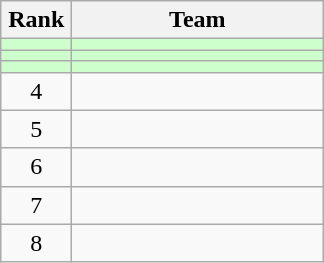<table class=wikitable style="text-align:center;">
<tr>
<th width=40>Rank</th>
<th width=160>Team</th>
</tr>
<tr bgcolor="#ccffcc">
<td></td>
<td align=left></td>
</tr>
<tr bgcolor="#ccffcc">
<td></td>
<td align=left></td>
</tr>
<tr bgcolor="#ccffcc">
<td></td>
<td align=left></td>
</tr>
<tr>
<td>4</td>
<td align=left></td>
</tr>
<tr>
<td>5</td>
<td align=left></td>
</tr>
<tr>
<td>6</td>
<td align=left></td>
</tr>
<tr>
<td>7</td>
<td align=left></td>
</tr>
<tr>
<td>8</td>
<td align=left></td>
</tr>
</table>
